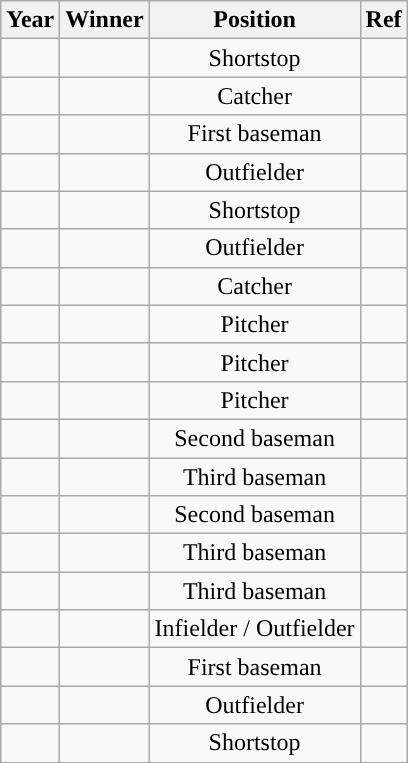<table class="wikitable sortable" style="text-align:center">
<tr>
<th>Year</th>
<th>Winner</th>
<th>Position</th>
<th class=unsortable>Ref</th>
</tr>
<tr>
<td></td>
<td></td>
<td>Shortstop</td>
<td></td>
</tr>
<tr>
<td></td>
<td></td>
<td>Catcher</td>
<td></td>
</tr>
<tr>
<td></td>
<td></td>
<td>First baseman</td>
<td></td>
</tr>
<tr>
<td></td>
<td></td>
<td>Outfielder</td>
<td></td>
</tr>
<tr>
<td></td>
<td></td>
<td>Shortstop</td>
<td></td>
</tr>
<tr>
<td></td>
<td></td>
<td>Outfielder</td>
<td></td>
</tr>
<tr>
<td></td>
<td></td>
<td>Catcher</td>
<td></td>
</tr>
<tr>
<td></td>
<td></td>
<td>Pitcher</td>
<td></td>
</tr>
<tr>
<td></td>
<td></td>
<td>Pitcher</td>
<td></td>
</tr>
<tr>
<td></td>
<td></td>
<td>Pitcher</td>
<td></td>
</tr>
<tr>
<td></td>
<td></td>
<td>Second baseman</td>
<td></td>
</tr>
<tr>
<td></td>
<td></td>
<td>Third baseman</td>
<td></td>
</tr>
<tr>
<td></td>
<td></td>
<td>Second baseman</td>
<td></td>
</tr>
<tr>
<td></td>
<td></td>
<td>Third baseman</td>
<td></td>
</tr>
<tr>
<td></td>
<td></td>
<td>Third baseman</td>
<td></td>
</tr>
<tr>
<td></td>
<td></td>
<td>Infielder / Outfielder</td>
<td></td>
</tr>
<tr>
<td></td>
<td></td>
<td>First baseman</td>
<td></td>
</tr>
<tr>
<td></td>
<td></td>
<td>Outfielder</td>
<td></td>
</tr>
<tr>
<td></td>
<td></td>
<td>Shortstop</td>
<td></td>
</tr>
<tr>
</tr>
</table>
